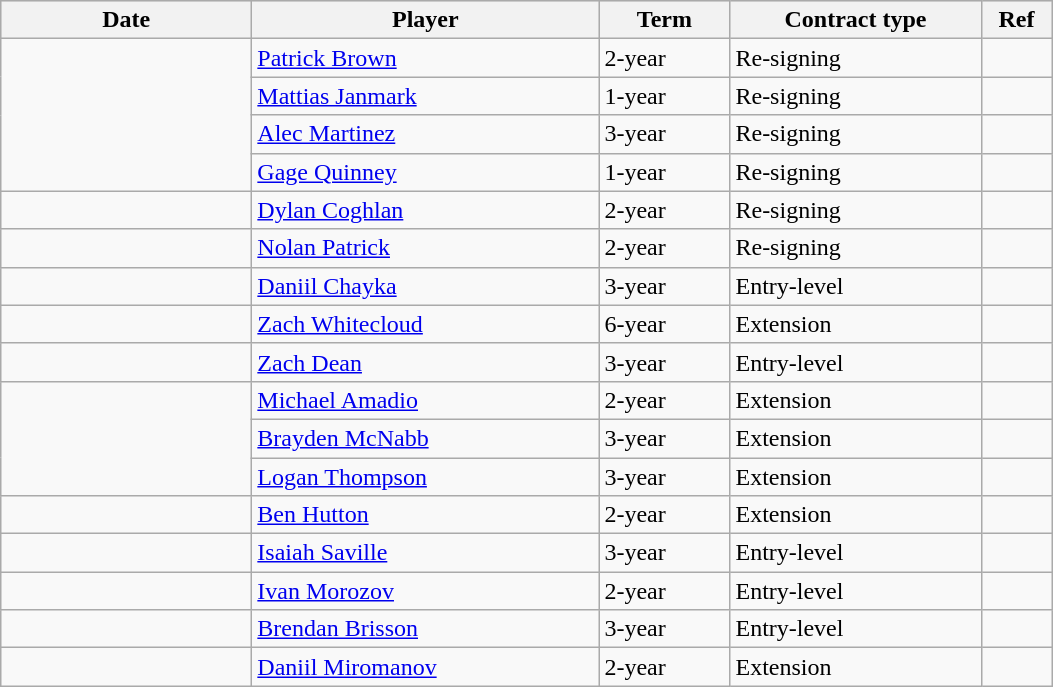<table class="wikitable">
<tr style="background:#dddddd">
<th style="width: 10em;">Date</th>
<th style="width: 14em;">Player</th>
<th style="width: 5em;">Term</th>
<th style="width: 10em;">Contract type</th>
<th style="width: 2.5em;">Ref</th>
</tr>
<tr>
<td rowspan=4></td>
<td><a href='#'>Patrick Brown</a></td>
<td>2-year</td>
<td>Re-signing</td>
<td></td>
</tr>
<tr>
<td><a href='#'>Mattias Janmark</a></td>
<td>1-year</td>
<td>Re-signing</td>
<td></td>
</tr>
<tr>
<td><a href='#'>Alec Martinez</a></td>
<td>3-year</td>
<td>Re-signing</td>
<td></td>
</tr>
<tr>
<td><a href='#'>Gage Quinney</a></td>
<td>1-year</td>
<td>Re-signing</td>
<td></td>
</tr>
<tr>
<td></td>
<td><a href='#'>Dylan Coghlan</a></td>
<td>2-year</td>
<td>Re-signing</td>
<td></td>
</tr>
<tr>
<td></td>
<td><a href='#'>Nolan Patrick</a></td>
<td>2-year</td>
<td>Re-signing</td>
<td></td>
</tr>
<tr>
<td></td>
<td><a href='#'>Daniil Chayka</a></td>
<td>3-year</td>
<td>Entry-level</td>
<td></td>
</tr>
<tr>
<td></td>
<td><a href='#'>Zach Whitecloud</a></td>
<td>6-year</td>
<td>Extension</td>
<td></td>
</tr>
<tr>
<td></td>
<td><a href='#'>Zach Dean</a></td>
<td>3-year</td>
<td>Entry-level</td>
<td></td>
</tr>
<tr>
<td rowspan=3></td>
<td><a href='#'>Michael Amadio</a></td>
<td>2-year</td>
<td>Extension</td>
<td></td>
</tr>
<tr>
<td><a href='#'>Brayden McNabb</a></td>
<td>3-year</td>
<td>Extension</td>
<td></td>
</tr>
<tr>
<td><a href='#'>Logan Thompson</a></td>
<td>3-year</td>
<td>Extension</td>
<td></td>
</tr>
<tr>
<td></td>
<td><a href='#'>Ben Hutton</a></td>
<td>2-year</td>
<td>Extension</td>
<td></td>
</tr>
<tr>
<td></td>
<td><a href='#'>Isaiah Saville</a></td>
<td>3-year</td>
<td>Entry-level</td>
<td></td>
</tr>
<tr>
<td></td>
<td><a href='#'>Ivan Morozov</a></td>
<td>2-year</td>
<td>Entry-level</td>
<td></td>
</tr>
<tr>
<td></td>
<td><a href='#'>Brendan Brisson</a></td>
<td>3-year</td>
<td>Entry-level</td>
<td></td>
</tr>
<tr>
<td></td>
<td><a href='#'>Daniil Miromanov</a></td>
<td>2-year</td>
<td>Extension</td>
<td></td>
</tr>
</table>
